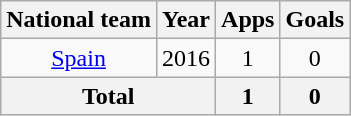<table class=wikitable style="text-align: center;">
<tr>
<th>National team</th>
<th>Year</th>
<th>Apps</th>
<th>Goals</th>
</tr>
<tr>
<td rowspan="1"><a href='#'>Spain</a></td>
<td>2016</td>
<td>1</td>
<td>0</td>
</tr>
<tr>
<th colspan="2">Total</th>
<th>1</th>
<th>0</th>
</tr>
</table>
